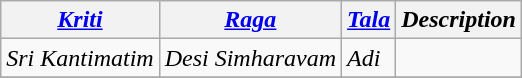<table class="wikitable">
<tr>
<th><em><a href='#'>Kriti</a></em></th>
<th><em><a href='#'>Raga</a></em></th>
<th><em><a href='#'>Tala</a></em></th>
<th><em>Description</em></th>
</tr>
<tr>
<td><em>Sri Kantimatim</em></td>
<td><em>Desi Simharavam</em></td>
<td><em>Adi</em></td>
<td></td>
</tr>
<tr>
</tr>
</table>
